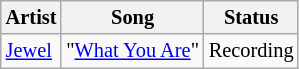<table class="wikitable" style="font-size: 85%">
<tr>
<th>Artist</th>
<th>Song</th>
<th>Status</th>
</tr>
<tr>
<td> <a href='#'>Jewel</a></td>
<td>"<a href='#'>What You Are</a>"</td>
<td>Recording</td>
</tr>
</table>
